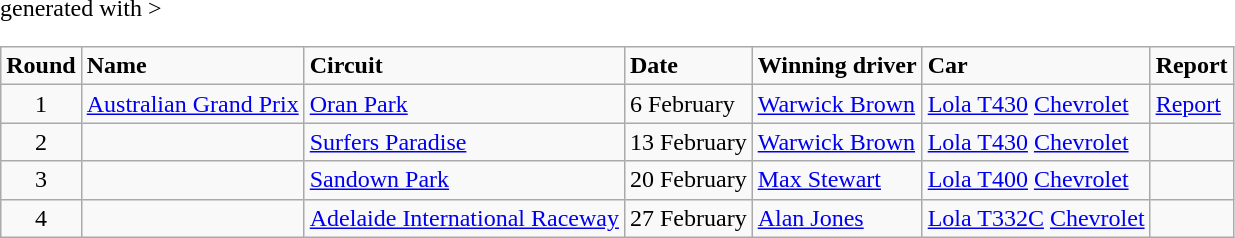<table class="wikitable" <hiddentext>generated with >
<tr style="font-weight:bold">
<td>Round</td>
<td>Name</td>
<td>Circuit</td>
<td>Date</td>
<td>Winning driver</td>
<td>Car</td>
<td>Report</td>
</tr>
<tr>
<td height="14" align="center">1</td>
<td><a href='#'>Australian Grand Prix</a></td>
<td><a href='#'>Oran Park</a></td>
<td>6 February</td>
<td><a href='#'>Warwick Brown</a></td>
<td><a href='#'>Lola T430</a> <a href='#'>Chevrolet</a></td>
<td><a href='#'>Report</a></td>
</tr>
<tr>
<td height="14" align="center">2</td>
<td></td>
<td><a href='#'>Surfers Paradise</a></td>
<td>13 February</td>
<td><a href='#'>Warwick Brown</a></td>
<td><a href='#'>Lola T430</a> <a href='#'>Chevrolet</a></td>
<td></td>
</tr>
<tr>
<td height="14" align="center">3</td>
<td></td>
<td><a href='#'>Sandown Park</a></td>
<td>20 February</td>
<td><a href='#'>Max Stewart</a></td>
<td><a href='#'>Lola T400</a> <a href='#'>Chevrolet</a></td>
<td></td>
</tr>
<tr>
<td height="14" align="center">4</td>
<td></td>
<td><a href='#'>Adelaide International Raceway</a></td>
<td>27 February</td>
<td><a href='#'>Alan Jones</a></td>
<td><a href='#'>Lola T332C</a> <a href='#'>Chevrolet</a></td>
<td></td>
</tr>
</table>
